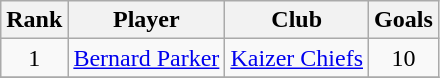<table class="wikitable" style="text-align:center">
<tr>
<th>Rank</th>
<th>Player</th>
<th>Club</th>
<th>Goals</th>
</tr>
<tr>
<td>1</td>
<td align="left"> <a href='#'>Bernard Parker</a></td>
<td><a href='#'>Kaizer Chiefs</a></td>
<td>10</td>
</tr>
<tr>
</tr>
</table>
